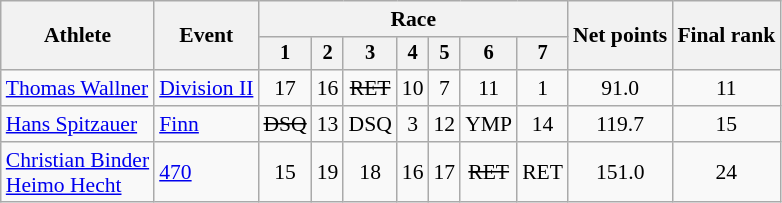<table class="wikitable" style="font-size:90%">
<tr>
<th rowspan="2">Athlete</th>
<th rowspan="2">Event</th>
<th colspan=7>Race</th>
<th rowspan=2>Net points</th>
<th rowspan=2>Final rank</th>
</tr>
<tr style="font-size:95%">
<th>1</th>
<th>2</th>
<th>3</th>
<th>4</th>
<th>5</th>
<th>6</th>
<th>7</th>
</tr>
<tr align=center>
<td align=left><a href='#'>Thomas Wallner</a></td>
<td align=left><a href='#'>Division II</a></td>
<td>17</td>
<td>16</td>
<td><s>RET</s></td>
<td>10</td>
<td>7</td>
<td>11</td>
<td>1</td>
<td>91.0</td>
<td>11</td>
</tr>
<tr align=center>
<td align=left><a href='#'>Hans Spitzauer</a></td>
<td align=left><a href='#'>Finn</a></td>
<td><s>DSQ</s></td>
<td>13</td>
<td>DSQ</td>
<td>3</td>
<td>12</td>
<td>YMP</td>
<td>14</td>
<td>119.7</td>
<td>15</td>
</tr>
<tr align=center>
<td align=left><a href='#'>Christian Binder</a><br><a href='#'>Heimo Hecht</a></td>
<td align=left><a href='#'>470</a></td>
<td>15</td>
<td>19</td>
<td>18</td>
<td>16</td>
<td>17</td>
<td><s>RET</s></td>
<td>RET</td>
<td>151.0</td>
<td>24</td>
</tr>
</table>
